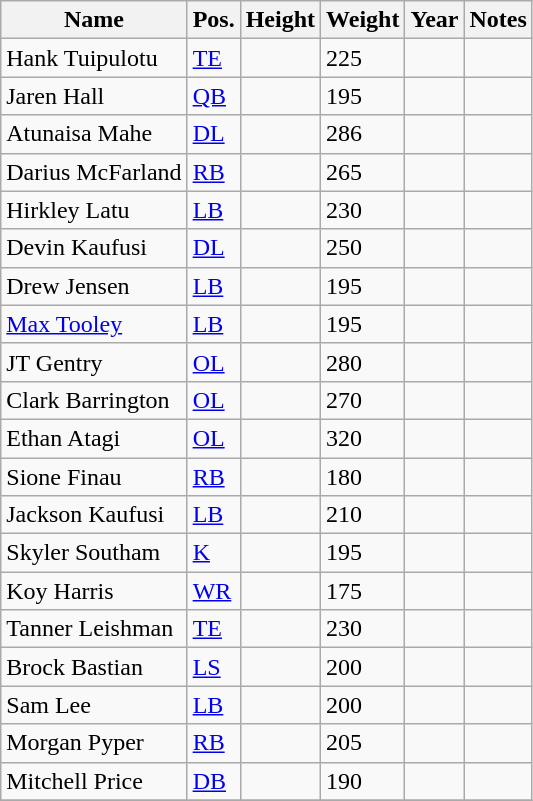<table class="wikitable sortable" border="2">
<tr>
<th>Name</th>
<th>Pos.</th>
<th>Height</th>
<th>Weight</th>
<th>Year</th>
<th>Notes</th>
</tr>
<tr>
<td>Hank Tuipulotu</td>
<td><a href='#'>TE</a></td>
<td></td>
<td>225</td>
<td></td>
<td></td>
</tr>
<tr>
<td>Jaren Hall</td>
<td><a href='#'>QB</a></td>
<td></td>
<td>195</td>
<td></td>
<td></td>
</tr>
<tr>
<td>Atunaisa Mahe</td>
<td><a href='#'>DL</a></td>
<td></td>
<td>286</td>
<td></td>
<td></td>
</tr>
<tr>
<td>Darius McFarland</td>
<td><a href='#'>RB</a></td>
<td></td>
<td>265</td>
<td></td>
<td></td>
</tr>
<tr>
<td>Hirkley Latu</td>
<td><a href='#'>LB</a></td>
<td></td>
<td>230</td>
<td></td>
<td></td>
</tr>
<tr>
<td>Devin Kaufusi</td>
<td><a href='#'>DL</a></td>
<td></td>
<td>250</td>
<td></td>
<td></td>
</tr>
<tr>
<td>Drew Jensen</td>
<td><a href='#'>LB</a></td>
<td></td>
<td>195</td>
<td></td>
<td></td>
</tr>
<tr>
<td><a href='#'>Max Tooley</a></td>
<td><a href='#'>LB</a></td>
<td></td>
<td>195</td>
<td></td>
<td></td>
</tr>
<tr>
<td>JT Gentry</td>
<td><a href='#'>OL</a></td>
<td></td>
<td>280</td>
<td></td>
<td></td>
</tr>
<tr>
<td>Clark Barrington</td>
<td><a href='#'>OL</a></td>
<td></td>
<td>270</td>
<td></td>
<td></td>
</tr>
<tr>
<td>Ethan Atagi</td>
<td><a href='#'>OL</a></td>
<td></td>
<td>320</td>
<td></td>
<td></td>
</tr>
<tr>
<td>Sione Finau</td>
<td><a href='#'>RB</a></td>
<td></td>
<td>180</td>
<td></td>
<td></td>
</tr>
<tr>
<td>Jackson Kaufusi</td>
<td><a href='#'>LB</a></td>
<td></td>
<td>210</td>
<td></td>
<td></td>
</tr>
<tr>
<td>Skyler Southam</td>
<td><a href='#'>K</a></td>
<td></td>
<td>195</td>
<td></td>
<td></td>
</tr>
<tr>
<td>Koy Harris</td>
<td><a href='#'>WR</a></td>
<td></td>
<td>175</td>
<td></td>
<td></td>
</tr>
<tr>
<td>Tanner Leishman</td>
<td><a href='#'>TE</a></td>
<td></td>
<td>230</td>
<td></td>
<td></td>
</tr>
<tr>
<td>Brock Bastian</td>
<td><a href='#'>LS</a></td>
<td></td>
<td>200</td>
<td></td>
<td></td>
</tr>
<tr>
<td>Sam Lee</td>
<td><a href='#'>LB</a></td>
<td></td>
<td>200</td>
<td></td>
<td></td>
</tr>
<tr>
<td>Morgan Pyper</td>
<td><a href='#'>RB</a></td>
<td></td>
<td>205</td>
<td></td>
<td></td>
</tr>
<tr>
<td>Mitchell Price</td>
<td><a href='#'>DB</a></td>
<td></td>
<td>190</td>
<td></td>
<td></td>
</tr>
<tr>
</tr>
</table>
